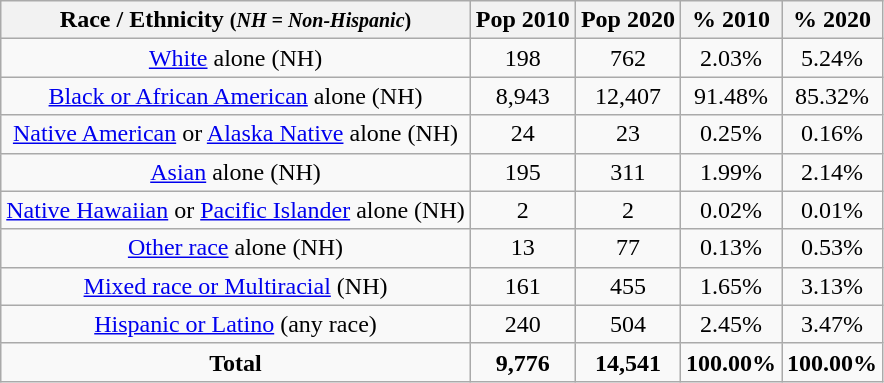<table class="wikitable" style="text-align:center;">
<tr>
<th>Race / Ethnicity <small>(<em>NH = Non-Hispanic</em>)</small></th>
<th>Pop 2010</th>
<th>Pop 2020</th>
<th>% 2010</th>
<th>% 2020</th>
</tr>
<tr>
<td><a href='#'>White</a> alone (NH)</td>
<td>198</td>
<td>762</td>
<td>2.03%</td>
<td>5.24%</td>
</tr>
<tr>
<td><a href='#'>Black or African American</a> alone (NH)</td>
<td>8,943</td>
<td>12,407</td>
<td>91.48%</td>
<td>85.32%</td>
</tr>
<tr>
<td><a href='#'>Native American</a> or <a href='#'>Alaska Native</a> alone (NH)</td>
<td>24</td>
<td>23</td>
<td>0.25%</td>
<td>0.16%</td>
</tr>
<tr>
<td><a href='#'>Asian</a> alone (NH)</td>
<td>195</td>
<td>311</td>
<td>1.99%</td>
<td>2.14%</td>
</tr>
<tr>
<td><a href='#'>Native Hawaiian</a> or <a href='#'>Pacific Islander</a> alone (NH)</td>
<td>2</td>
<td>2</td>
<td>0.02%</td>
<td>0.01%</td>
</tr>
<tr>
<td><a href='#'>Other race</a> alone (NH)</td>
<td>13</td>
<td>77</td>
<td>0.13%</td>
<td>0.53%</td>
</tr>
<tr>
<td><a href='#'>Mixed race or Multiracial</a> (NH)</td>
<td>161</td>
<td>455</td>
<td>1.65%</td>
<td>3.13%</td>
</tr>
<tr>
<td><a href='#'>Hispanic or Latino</a> (any race)</td>
<td>240</td>
<td>504</td>
<td>2.45%</td>
<td>3.47%</td>
</tr>
<tr>
<td><strong>Total</strong></td>
<td><strong>9,776</strong></td>
<td><strong>14,541</strong></td>
<td><strong>100.00%</strong></td>
<td><strong>100.00%</strong></td>
</tr>
</table>
